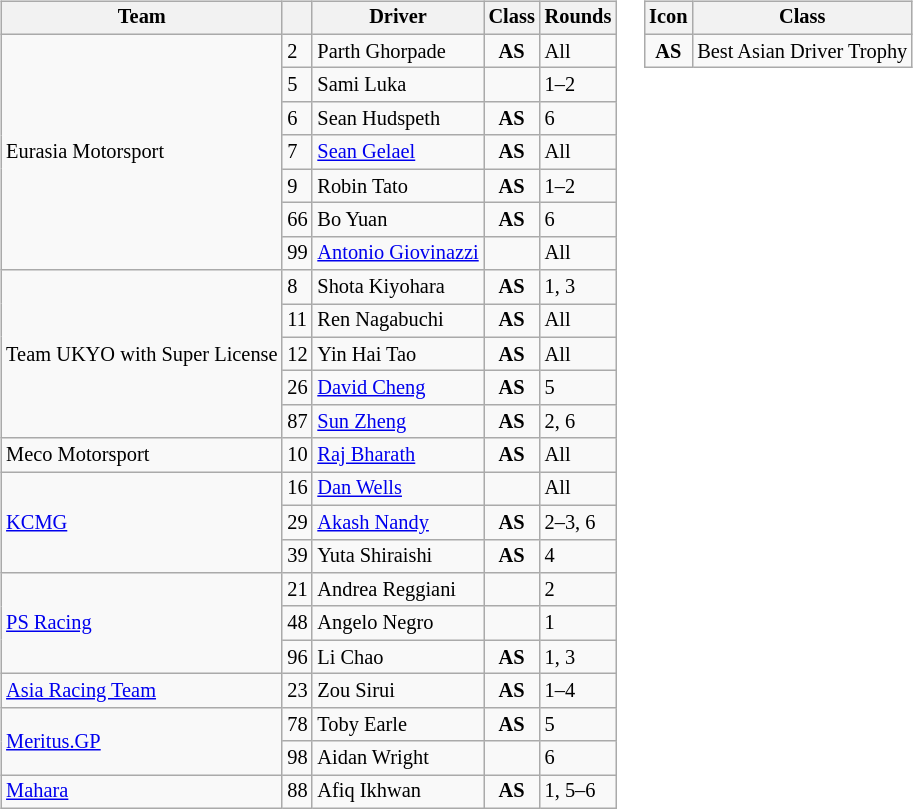<table>
<tr>
<td><br><table class="wikitable" style="font-size: 85%;">
<tr>
<th>Team</th>
<th></th>
<th>Driver</th>
<th>Class</th>
<th>Rounds</th>
</tr>
<tr>
<td rowspan=7> Eurasia Motorsport</td>
<td>2</td>
<td> Parth Ghorpade</td>
<td align=center><strong><span>AS</span></strong></td>
<td>All</td>
</tr>
<tr>
<td>5</td>
<td> Sami Luka</td>
<td></td>
<td>1–2</td>
</tr>
<tr>
<td>6</td>
<td> Sean Hudspeth</td>
<td align=center><strong><span>AS</span></strong></td>
<td>6</td>
</tr>
<tr>
<td>7</td>
<td> <a href='#'>Sean Gelael</a></td>
<td align=center><strong><span>AS</span></strong></td>
<td>All</td>
</tr>
<tr>
<td>9</td>
<td> Robin Tato</td>
<td align=center><strong><span>AS</span></strong></td>
<td>1–2</td>
</tr>
<tr>
<td>66</td>
<td> Bo Yuan</td>
<td align=center><strong><span>AS</span></strong></td>
<td>6</td>
</tr>
<tr>
<td>99</td>
<td> <a href='#'>Antonio Giovinazzi</a></td>
<td></td>
<td>All</td>
</tr>
<tr>
<td rowspan=5> Team UKYO with Super License</td>
<td>8</td>
<td> Shota Kiyohara</td>
<td align=center><strong><span>AS</span></strong></td>
<td>1, 3</td>
</tr>
<tr>
<td>11</td>
<td> Ren Nagabuchi</td>
<td align=center><strong><span>AS</span></strong></td>
<td>All</td>
</tr>
<tr>
<td>12</td>
<td> Yin Hai Tao</td>
<td align=center><strong><span>AS</span></strong></td>
<td>All</td>
</tr>
<tr>
<td>26</td>
<td> <a href='#'>David Cheng</a></td>
<td align=center><strong><span>AS</span></strong></td>
<td>5</td>
</tr>
<tr>
<td>87</td>
<td> <a href='#'>Sun Zheng</a></td>
<td align=center><strong><span>AS</span></strong></td>
<td>2, 6</td>
</tr>
<tr>
<td> Meco Motorsport</td>
<td>10</td>
<td> <a href='#'>Raj Bharath</a></td>
<td align=center><strong><span>AS</span></strong></td>
<td>All</td>
</tr>
<tr>
<td rowspan=3> <a href='#'>KCMG</a></td>
<td>16</td>
<td> <a href='#'>Dan Wells</a></td>
<td></td>
<td>All</td>
</tr>
<tr>
<td>29</td>
<td> <a href='#'>Akash Nandy</a></td>
<td align=center><strong><span>AS</span></strong></td>
<td>2–3, 6</td>
</tr>
<tr>
<td>39</td>
<td> Yuta Shiraishi</td>
<td align=center><strong><span>AS</span></strong></td>
<td>4</td>
</tr>
<tr>
<td rowspan=3> <a href='#'>PS Racing</a></td>
<td>21</td>
<td> Andrea Reggiani</td>
<td></td>
<td>2</td>
</tr>
<tr>
<td>48</td>
<td> Angelo Negro</td>
<td></td>
<td>1</td>
</tr>
<tr>
<td>96</td>
<td> Li Chao</td>
<td align=center><strong><span>AS</span></strong></td>
<td>1, 3</td>
</tr>
<tr>
<td> <a href='#'>Asia Racing Team</a></td>
<td>23</td>
<td> Zou Sirui</td>
<td align=center><strong><span>AS</span></strong></td>
<td>1–4</td>
</tr>
<tr>
<td rowspan=2> <a href='#'>Meritus.GP</a></td>
<td>78</td>
<td> Toby Earle</td>
<td align=center><strong><span>AS</span></strong></td>
<td>5</td>
</tr>
<tr>
<td>98</td>
<td> Aidan Wright</td>
<td></td>
<td>6</td>
</tr>
<tr>
<td> <a href='#'>Mahara</a></td>
<td>88</td>
<td> Afiq Ikhwan</td>
<td align=center><strong><span>AS</span></strong></td>
<td>1, 5–6</td>
</tr>
</table>
</td>
<td valign="top"><br><table class="wikitable" style="font-size: 85%;">
<tr>
<th>Icon</th>
<th>Class</th>
</tr>
<tr>
<td align=center><strong><span>AS</span></strong></td>
<td>Best Asian Driver Trophy</td>
</tr>
</table>
</td>
</tr>
</table>
